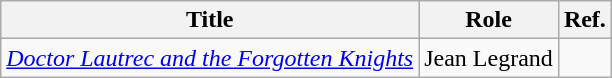<table class="wikitable">
<tr>
<th>Title</th>
<th>Role</th>
<th>Ref.</th>
</tr>
<tr>
<td><em><a href='#'>Doctor Lautrec and the Forgotten Knights</a></em></td>
<td>Jean Legrand</td>
<td></td>
</tr>
</table>
